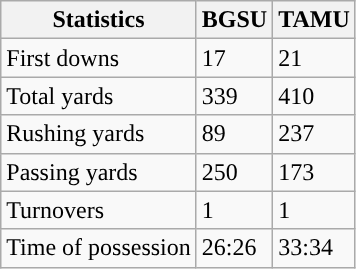<table class="wikitable" style="float: left;">
<tr>
<th>Statistics</th>
<th>BGSU</th>
<th>TAMU</th>
</tr>
<tr>
<td>First downs</td>
<td>17</td>
<td>21</td>
</tr>
<tr>
<td>Total yards</td>
<td>339</td>
<td>410</td>
</tr>
<tr>
<td>Rushing yards</td>
<td>89</td>
<td>237</td>
</tr>
<tr>
<td>Passing yards</td>
<td>250</td>
<td>173</td>
</tr>
<tr>
<td>Turnovers</td>
<td>1</td>
<td>1</td>
</tr>
<tr>
<td>Time of possession</td>
<td>26:26</td>
<td>33:34</td>
</tr>
</table>
